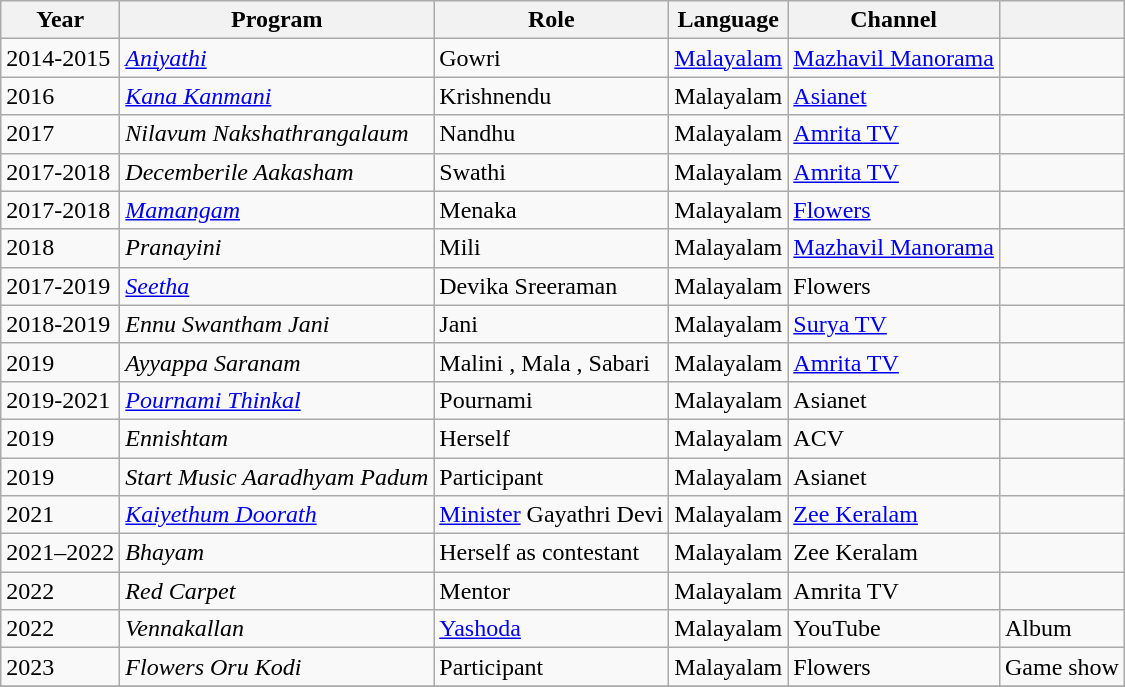<table class="wikitable sortable">
<tr>
<th>Year</th>
<th>Program</th>
<th>Role</th>
<th>Language</th>
<th>Channel</th>
<th></th>
</tr>
<tr>
<td>2014-2015</td>
<td><em><a href='#'>Aniyathi</a></em></td>
<td>Gowri</td>
<td><a href='#'>Malayalam</a></td>
<td><a href='#'>Mazhavil Manorama</a></td>
<td></td>
</tr>
<tr>
<td>2016</td>
<td><em><a href='#'>Kana Kanmani</a></em></td>
<td>Krishnendu</td>
<td>Malayalam</td>
<td><a href='#'>Asianet</a></td>
<td></td>
</tr>
<tr>
<td>2017</td>
<td><em>Nilavum Nakshathrangalaum</em></td>
<td>Nandhu</td>
<td>Malayalam</td>
<td><a href='#'>Amrita TV</a></td>
<td></td>
</tr>
<tr>
<td>2017-2018</td>
<td><em>Decemberile Aakasham</em></td>
<td>Swathi</td>
<td>Malayalam</td>
<td><a href='#'>Amrita TV</a></td>
<td></td>
</tr>
<tr>
<td>2017-2018</td>
<td><em><a href='#'>Mamangam</a></em></td>
<td>Menaka</td>
<td>Malayalam</td>
<td><a href='#'>Flowers</a></td>
<td></td>
</tr>
<tr>
<td>2018</td>
<td><em>Pranayini</em></td>
<td>Mili</td>
<td>Malayalam</td>
<td><a href='#'>Mazhavil Manorama</a></td>
<td></td>
</tr>
<tr>
<td>2017-2019</td>
<td><em><a href='#'>Seetha</a></em></td>
<td>Devika Sreeraman</td>
<td>Malayalam</td>
<td>Flowers</td>
<td></td>
</tr>
<tr>
<td>2018-2019</td>
<td><em>Ennu Swantham Jani</em></td>
<td>Jani</td>
<td>Malayalam</td>
<td><a href='#'>Surya TV</a></td>
<td></td>
</tr>
<tr>
<td>2019</td>
<td><em>Ayyappa Saranam</em></td>
<td>Malini , Mala , Sabari</td>
<td>Malayalam</td>
<td><a href='#'>Amrita TV</a></td>
<td></td>
</tr>
<tr>
<td>2019-2021</td>
<td><em><a href='#'>Pournami Thinkal</a></em></td>
<td>Pournami</td>
<td>Malayalam</td>
<td>Asianet</td>
<td></td>
</tr>
<tr>
<td>2019</td>
<td><em>Ennishtam</em></td>
<td>Herself</td>
<td>Malayalam</td>
<td>ACV</td>
<td></td>
</tr>
<tr>
<td>2019</td>
<td><em>Start Music Aaradhyam Padum</em></td>
<td>Participant</td>
<td>Malayalam</td>
<td>Asianet</td>
</tr>
<tr>
<td>2021</td>
<td><em><a href='#'>Kaiyethum Doorath</a></em></td>
<td><a href='#'>Minister</a> Gayathri Devi</td>
<td>Malayalam</td>
<td><a href='#'>Zee Keralam</a></td>
<td></td>
</tr>
<tr>
<td>2021–2022</td>
<td><em>Bhayam</em></td>
<td>Herself as contestant</td>
<td>Malayalam</td>
<td>Zee Keralam</td>
<td></td>
</tr>
<tr>
<td>2022</td>
<td><em>Red Carpet</em></td>
<td>Mentor</td>
<td>Malayalam</td>
<td>Amrita TV</td>
<td></td>
</tr>
<tr>
<td>2022</td>
<td><em>Vennakallan</em></td>
<td><a href='#'>Yashoda</a></td>
<td>Malayalam</td>
<td>YouTube</td>
<td>Album</td>
</tr>
<tr>
<td>2023</td>
<td><em>Flowers Oru Kodi</em></td>
<td>Participant</td>
<td>Malayalam</td>
<td>Flowers</td>
<td>Game show</td>
</tr>
<tr>
</tr>
</table>
